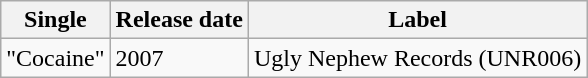<table class="wikitable">
<tr>
<th>Single</th>
<th>Release date</th>
<th>Label</th>
</tr>
<tr>
<td>"Cocaine"</td>
<td>2007</td>
<td>Ugly Nephew Records (UNR006)</td>
</tr>
</table>
